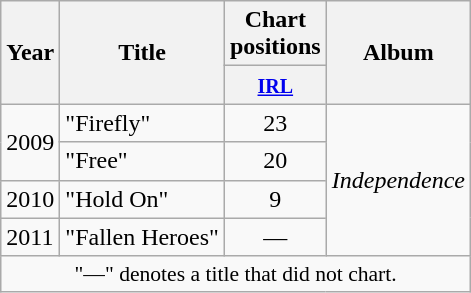<table class="wikitable">
<tr>
<th rowspan="2">Year</th>
<th rowspan="2">Title</th>
<th colspan="1">Chart positions</th>
<th rowspan="2">Album</th>
</tr>
<tr>
<th style="width:40px;"><small><a href='#'>IRL</a></small></th>
</tr>
<tr>
<td rowspan="2">2009</td>
<td>"Firefly"</td>
<td style="text-align:center;">23</td>
<td rowspan="4"><em>Independence</em></td>
</tr>
<tr>
<td>"Free"</td>
<td style="text-align:center;">20</td>
</tr>
<tr>
<td rowspan="1">2010</td>
<td>"Hold On"</td>
<td style="text-align:center;">9</td>
</tr>
<tr>
<td>2011</td>
<td>"Fallen Heroes"</td>
<td style="text-align:center;">—</td>
</tr>
<tr>
<td colspan="4" align="center" style="font-size:90%">"—" denotes a title that did not chart.</td>
</tr>
</table>
